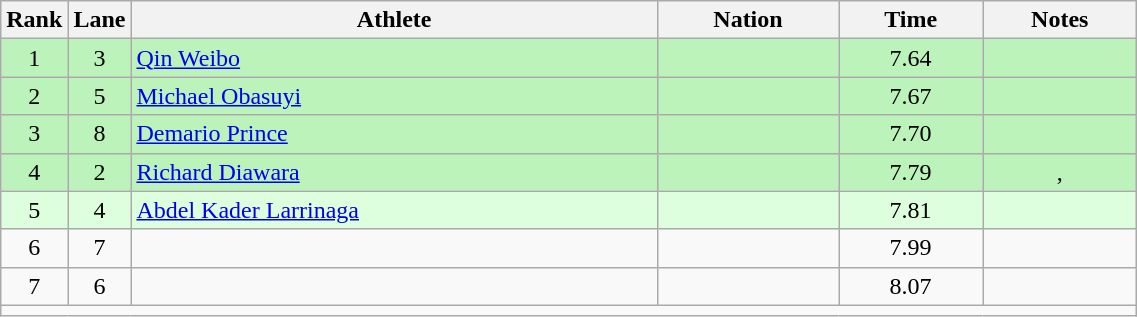<table class="wikitable sortable" style="text-align:center;width: 60%;">
<tr>
<th scope="col" style="width: 10px;">Rank</th>
<th scope="col" style="width: 10px;">Lane</th>
<th scope="col">Athlete</th>
<th scope="col">Nation</th>
<th scope="col">Time</th>
<th scope="col">Notes</th>
</tr>
<tr bgcolor=bbf3bb>
<td>1</td>
<td>3</td>
<td align=left><a href='#'>Qin Weibo</a></td>
<td align=left></td>
<td>7.64</td>
<td></td>
</tr>
<tr bgcolor=bbf3bb>
<td>2</td>
<td>5</td>
<td align=left><a href='#'>Michael Obasuyi</a></td>
<td align=left></td>
<td>7.67</td>
<td></td>
</tr>
<tr bgcolor=bbf3bb>
<td>3</td>
<td>8</td>
<td align=left><a href='#'>Demario Prince</a></td>
<td align=left></td>
<td>7.70</td>
<td></td>
</tr>
<tr bgcolor=bbf3bb>
<td>4</td>
<td>2</td>
<td align=left><a href='#'>Richard Diawara</a></td>
<td align=left></td>
<td>7.79</td>
<td>, </td>
</tr>
<tr bgcolor=ddffdd>
<td>5</td>
<td>4</td>
<td align=left><a href='#'>Abdel Kader Larrinaga</a></td>
<td align=left></td>
<td>7.81</td>
<td></td>
</tr>
<tr>
<td>6</td>
<td>7</td>
<td align=left></td>
<td align=left></td>
<td>7.99</td>
<td></td>
</tr>
<tr>
<td>7</td>
<td>6</td>
<td align=left></td>
<td align=left></td>
<td>8.07</td>
<td></td>
</tr>
<tr class="sortbottom">
<td colspan="6"></td>
</tr>
</table>
